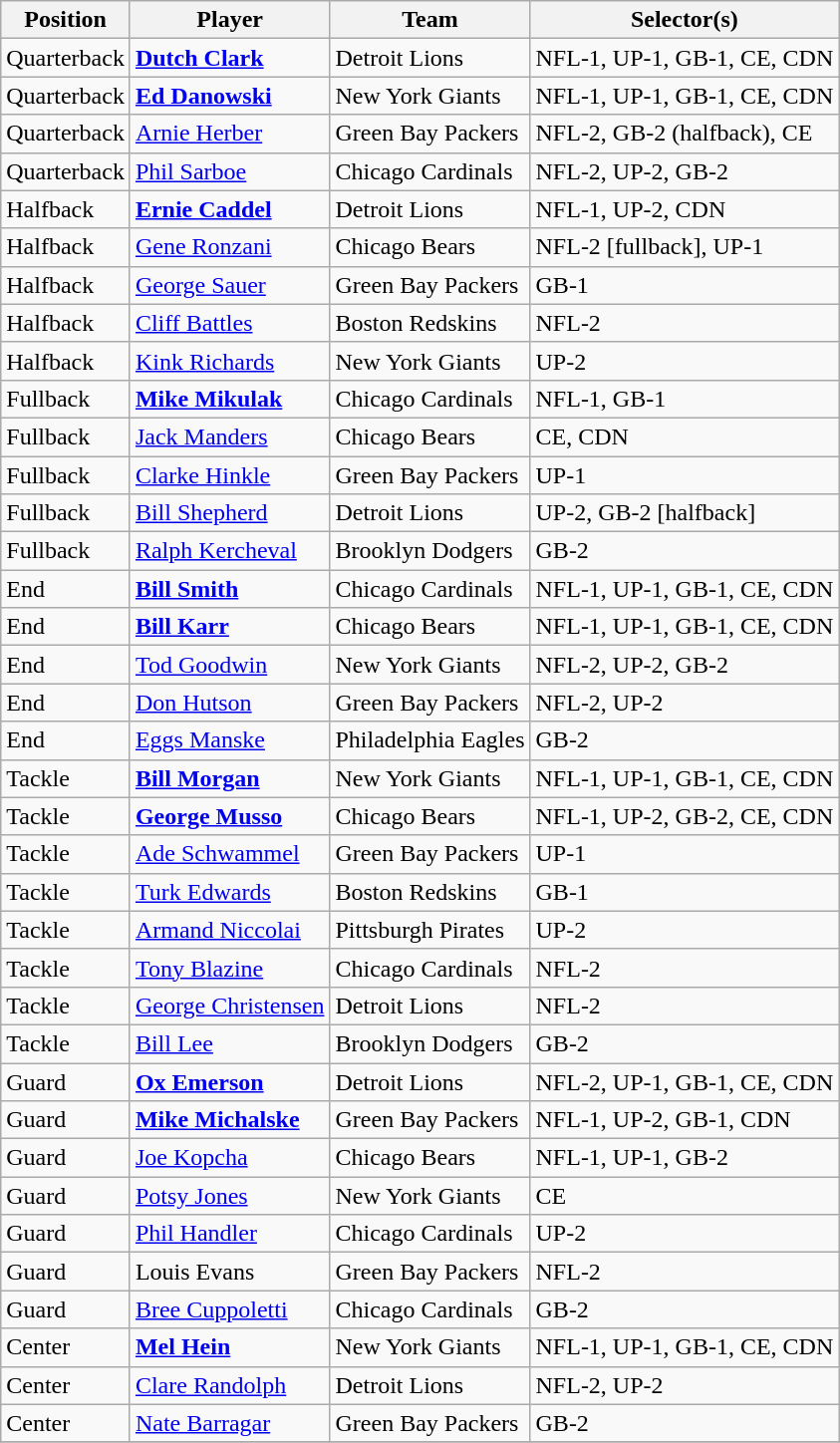<table class="wikitable" style="text-align:left;">
<tr>
<th>Position</th>
<th>Player</th>
<th>Team</th>
<th>Selector(s)</th>
</tr>
<tr>
<td>Quarterback</td>
<td><strong><a href='#'>Dutch Clark</a></strong></td>
<td>Detroit Lions</td>
<td>NFL-1, UP-1, GB-1, CE, CDN</td>
</tr>
<tr>
<td>Quarterback</td>
<td><strong><a href='#'>Ed Danowski</a></strong></td>
<td>New York Giants</td>
<td>NFL-1, UP-1, GB-1, CE, CDN</td>
</tr>
<tr>
<td>Quarterback</td>
<td><a href='#'>Arnie Herber</a></td>
<td>Green Bay Packers</td>
<td>NFL-2, GB-2 (halfback), CE</td>
</tr>
<tr>
<td>Quarterback</td>
<td><a href='#'>Phil Sarboe</a></td>
<td>Chicago Cardinals</td>
<td>NFL-2, UP-2, GB-2</td>
</tr>
<tr>
<td>Halfback</td>
<td><strong><a href='#'>Ernie Caddel</a></strong></td>
<td>Detroit Lions</td>
<td>NFL-1, UP-2, CDN</td>
</tr>
<tr>
<td>Halfback</td>
<td><a href='#'>Gene Ronzani</a></td>
<td>Chicago Bears</td>
<td>NFL-2 [fullback], UP-1</td>
</tr>
<tr>
<td>Halfback</td>
<td><a href='#'>George Sauer</a></td>
<td>Green Bay Packers</td>
<td>GB-1</td>
</tr>
<tr>
<td>Halfback</td>
<td><a href='#'>Cliff Battles</a></td>
<td>Boston Redskins</td>
<td>NFL-2</td>
</tr>
<tr>
<td>Halfback</td>
<td><a href='#'>Kink Richards</a></td>
<td>New York Giants</td>
<td>UP-2</td>
</tr>
<tr>
<td>Fullback</td>
<td><strong><a href='#'>Mike Mikulak</a></strong></td>
<td>Chicago Cardinals</td>
<td>NFL-1, GB-1</td>
</tr>
<tr>
<td>Fullback</td>
<td><a href='#'>Jack Manders</a></td>
<td>Chicago Bears</td>
<td>CE, CDN</td>
</tr>
<tr>
<td>Fullback</td>
<td><a href='#'>Clarke Hinkle</a></td>
<td>Green Bay Packers</td>
<td>UP-1</td>
</tr>
<tr>
<td>Fullback</td>
<td><a href='#'>Bill Shepherd</a></td>
<td>Detroit Lions</td>
<td>UP-2, GB-2 [halfback]</td>
</tr>
<tr>
<td>Fullback</td>
<td><a href='#'>Ralph Kercheval</a></td>
<td>Brooklyn Dodgers</td>
<td>GB-2</td>
</tr>
<tr>
<td>End</td>
<td><strong><a href='#'>Bill Smith</a></strong></td>
<td>Chicago Cardinals</td>
<td>NFL-1, UP-1, GB-1, CE, CDN</td>
</tr>
<tr>
<td>End</td>
<td><strong><a href='#'>Bill Karr</a></strong></td>
<td>Chicago Bears</td>
<td>NFL-1, UP-1, GB-1, CE, CDN</td>
</tr>
<tr>
<td>End</td>
<td><a href='#'>Tod Goodwin</a></td>
<td>New York Giants</td>
<td>NFL-2, UP-2, GB-2</td>
</tr>
<tr>
<td>End</td>
<td><a href='#'>Don Hutson</a></td>
<td>Green Bay Packers</td>
<td>NFL-2, UP-2</td>
</tr>
<tr>
<td>End</td>
<td><a href='#'>Eggs Manske</a></td>
<td>Philadelphia Eagles</td>
<td>GB-2</td>
</tr>
<tr>
<td>Tackle</td>
<td><strong><a href='#'>Bill Morgan</a></strong></td>
<td>New York Giants</td>
<td>NFL-1, UP-1, GB-1, CE, CDN</td>
</tr>
<tr>
<td>Tackle</td>
<td><strong><a href='#'>George Musso</a></strong></td>
<td>Chicago Bears</td>
<td>NFL-1, UP-2, GB-2, CE, CDN</td>
</tr>
<tr>
<td>Tackle</td>
<td><a href='#'>Ade Schwammel</a></td>
<td>Green Bay Packers</td>
<td>UP-1</td>
</tr>
<tr>
<td>Tackle</td>
<td><a href='#'>Turk Edwards</a></td>
<td>Boston Redskins</td>
<td>GB-1</td>
</tr>
<tr>
<td>Tackle</td>
<td><a href='#'>Armand Niccolai</a></td>
<td>Pittsburgh Pirates</td>
<td>UP-2</td>
</tr>
<tr>
<td>Tackle</td>
<td><a href='#'>Tony Blazine</a></td>
<td>Chicago Cardinals</td>
<td>NFL-2</td>
</tr>
<tr>
<td>Tackle</td>
<td><a href='#'>George Christensen</a></td>
<td>Detroit Lions</td>
<td>NFL-2</td>
</tr>
<tr>
<td>Tackle</td>
<td><a href='#'>Bill Lee</a></td>
<td>Brooklyn Dodgers</td>
<td>GB-2</td>
</tr>
<tr>
<td>Guard</td>
<td><strong><a href='#'>Ox Emerson</a></strong></td>
<td>Detroit Lions</td>
<td>NFL-2, UP-1, GB-1, CE, CDN</td>
</tr>
<tr>
<td>Guard</td>
<td><strong><a href='#'>Mike Michalske</a></strong></td>
<td>Green Bay Packers</td>
<td>NFL-1, UP-2, GB-1, CDN</td>
</tr>
<tr>
<td>Guard</td>
<td><a href='#'>Joe Kopcha</a></td>
<td>Chicago Bears</td>
<td>NFL-1, UP-1, GB-2</td>
</tr>
<tr>
<td>Guard</td>
<td><a href='#'>Potsy Jones</a></td>
<td>New York Giants</td>
<td>CE</td>
</tr>
<tr>
<td>Guard</td>
<td><a href='#'>Phil Handler</a></td>
<td>Chicago Cardinals</td>
<td>UP-2</td>
</tr>
<tr>
<td>Guard</td>
<td>Louis Evans</td>
<td>Green Bay Packers</td>
<td>NFL-2</td>
</tr>
<tr>
<td>Guard</td>
<td><a href='#'>Bree Cuppoletti</a></td>
<td>Chicago Cardinals</td>
<td>GB-2</td>
</tr>
<tr>
<td>Center</td>
<td><strong><a href='#'>Mel Hein</a></strong></td>
<td>New York Giants</td>
<td>NFL-1, UP-1, GB-1, CE, CDN</td>
</tr>
<tr>
<td>Center</td>
<td><a href='#'>Clare Randolph</a></td>
<td>Detroit Lions</td>
<td>NFL-2, UP-2</td>
</tr>
<tr>
<td>Center</td>
<td><a href='#'>Nate Barragar</a></td>
<td>Green Bay Packers</td>
<td>GB-2</td>
</tr>
<tr>
</tr>
</table>
